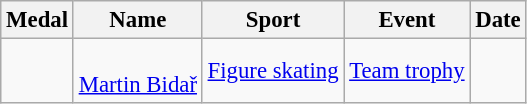<table class="wikitable sortable" style="font-size: 95%">
<tr>
<th>Medal</th>
<th>Name</th>
<th>Sport</th>
<th>Event</th>
<th>Date</th>
</tr>
<tr>
<td></td>
<td><br><a href='#'>Martin Bidař</a></td>
<td><a href='#'>Figure skating</a></td>
<td><a href='#'>Team trophy</a></td>
<td></td>
</tr>
</table>
